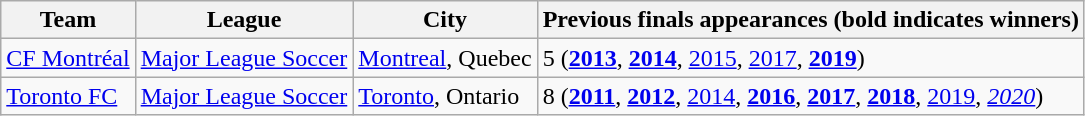<table class="wikitable">
<tr>
<th>Team</th>
<th>League</th>
<th>City</th>
<th>Previous finals appearances (bold indicates winners)</th>
</tr>
<tr>
<td><a href='#'>CF Montréal</a></td>
<td><a href='#'>Major League Soccer</a></td>
<td><a href='#'>Montreal</a>, Quebec</td>
<td>5 (<strong><a href='#'>2013</a></strong>, <strong><a href='#'>2014</a></strong>, <a href='#'>2015</a>, <a href='#'>2017</a>, <strong><a href='#'>2019</a></strong>)</td>
</tr>
<tr>
<td><a href='#'>Toronto FC</a></td>
<td><a href='#'>Major League Soccer</a></td>
<td><a href='#'>Toronto</a>, Ontario</td>
<td>8 (<strong><a href='#'>2011</a></strong>, <strong><a href='#'>2012</a></strong>, <a href='#'>2014</a>, <strong><a href='#'>2016</a></strong>, <strong><a href='#'>2017</a></strong>, <strong><a href='#'>2018</a></strong>, <a href='#'>2019</a>, <em><a href='#'>2020</a></em>)</td>
</tr>
</table>
